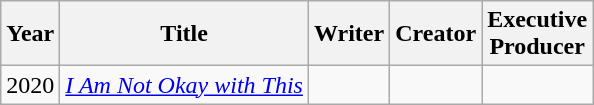<table class="wikitable">
<tr>
<th>Year</th>
<th>Title</th>
<th>Writer</th>
<th>Creator</th>
<th>Executive<br>Producer</th>
</tr>
<tr>
<td>2020</td>
<td><em><a href='#'>I Am Not Okay with This</a></em></td>
<td></td>
<td></td>
<td></td>
</tr>
</table>
